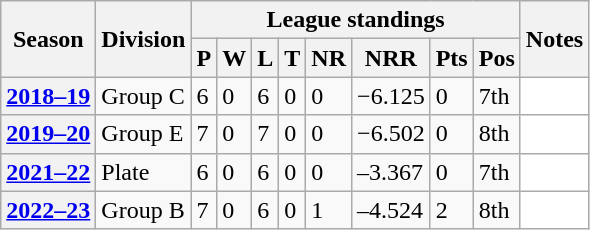<table class="wikitable sortable">
<tr>
<th scope="col" rowspan="2">Season</th>
<th scope="col" rowspan="2">Division</th>
<th scope="col" colspan="8">League standings</th>
<th scope="col" rowspan="2">Notes</th>
</tr>
<tr>
<th scope="col">P</th>
<th scope="col">W</th>
<th scope="col">L</th>
<th scope="col">T</th>
<th scope="col">NR</th>
<th scope="col">NRR</th>
<th scope="col">Pts</th>
<th scope="col">Pos</th>
</tr>
<tr>
<th scope="row"><a href='#'>2018–19</a></th>
<td>Group C</td>
<td>6</td>
<td>0</td>
<td>6</td>
<td>0</td>
<td>0</td>
<td>−6.125</td>
<td>0</td>
<td>7th</td>
<td style="background: white;"></td>
</tr>
<tr>
<th scope="row"><a href='#'>2019–20</a></th>
<td>Group E</td>
<td>7</td>
<td>0</td>
<td>7</td>
<td>0</td>
<td>0</td>
<td>−6.502</td>
<td>0</td>
<td>8th</td>
<td style="background: white;"></td>
</tr>
<tr>
<th scope="row"><a href='#'>2021–22</a></th>
<td>Plate</td>
<td>6</td>
<td>0</td>
<td>6</td>
<td>0</td>
<td>0</td>
<td>–3.367</td>
<td>0</td>
<td>7th</td>
<td style="background: white;"></td>
</tr>
<tr>
<th scope="row"><a href='#'>2022–23</a></th>
<td>Group B</td>
<td>7</td>
<td>0</td>
<td>6</td>
<td>0</td>
<td>1</td>
<td>–4.524</td>
<td>2</td>
<td>8th</td>
<td style="background: white;"></td>
</tr>
</table>
